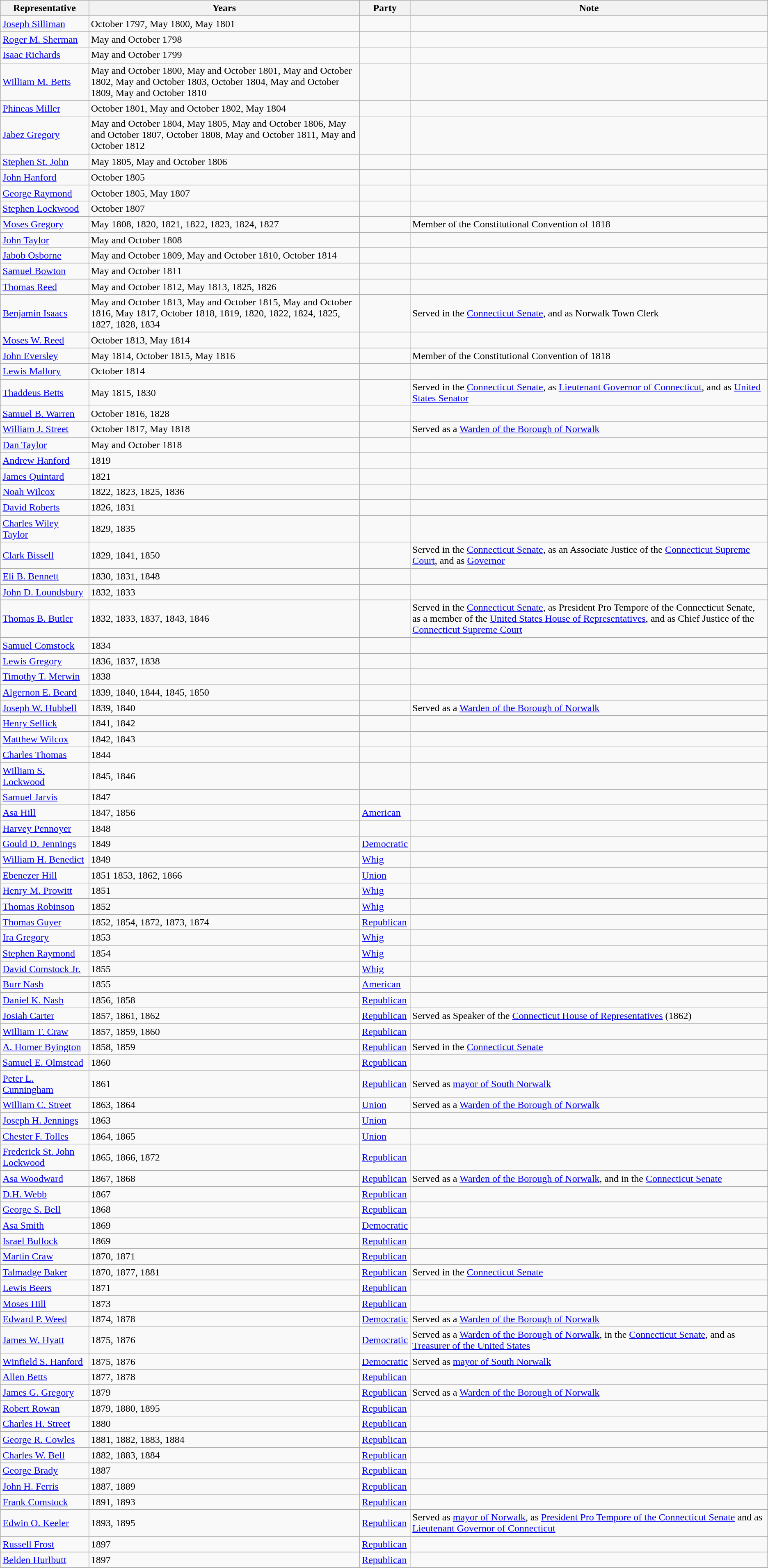<table class=wikitable>
<tr valign=bottom>
<th>Representative</th>
<th>Years</th>
<th>Party</th>
<th>Note</th>
</tr>
<tr>
<td><a href='#'>Joseph Silliman</a></td>
<td>October 1797, May 1800, May 1801</td>
<td></td>
<td></td>
</tr>
<tr>
<td><a href='#'>Roger M. Sherman</a></td>
<td>May and October 1798</td>
<td></td>
<td></td>
</tr>
<tr>
<td><a href='#'>Isaac Richards</a></td>
<td>May and October 1799</td>
<td></td>
<td></td>
</tr>
<tr>
<td><a href='#'>William M. Betts</a></td>
<td>May and October 1800, May and October 1801, May and October 1802, May and October 1803, October 1804, May and October 1809, May and October 1810</td>
<td></td>
<td></td>
</tr>
<tr>
<td><a href='#'>Phineas Miller</a></td>
<td>October 1801, May and October 1802, May 1804</td>
<td></td>
<td></td>
</tr>
<tr>
<td><a href='#'>Jabez Gregory</a></td>
<td>May and October 1804, May 1805, May and October 1806, May and October 1807, October 1808, May and October 1811, May and October 1812</td>
<td></td>
<td></td>
</tr>
<tr>
<td><a href='#'>Stephen St. John</a></td>
<td>May 1805, May and October 1806</td>
<td></td>
<td></td>
</tr>
<tr>
<td><a href='#'>John Hanford</a></td>
<td>October 1805</td>
<td></td>
<td></td>
</tr>
<tr>
<td><a href='#'>George Raymond</a></td>
<td>October 1805, May 1807</td>
<td></td>
<td></td>
</tr>
<tr>
<td><a href='#'>Stephen Lockwood</a></td>
<td>October 1807</td>
<td></td>
<td></td>
</tr>
<tr>
<td><a href='#'>Moses Gregory</a></td>
<td>May 1808, 1820, 1821, 1822, 1823, 1824, 1827</td>
<td></td>
<td>Member of the Constitutional Convention of 1818</td>
</tr>
<tr>
<td><a href='#'>John Taylor</a></td>
<td>May and October 1808</td>
<td></td>
<td></td>
</tr>
<tr>
<td><a href='#'>Jabob Osborne</a></td>
<td>May and October 1809, May and October 1810, October 1814</td>
<td></td>
<td></td>
</tr>
<tr>
<td><a href='#'>Samuel Bowton</a></td>
<td>May and October 1811</td>
<td></td>
<td></td>
</tr>
<tr>
<td><a href='#'>Thomas Reed</a></td>
<td>May and October 1812, May 1813, 1825, 1826</td>
<td></td>
<td></td>
</tr>
<tr>
<td><a href='#'>Benjamin Isaacs</a></td>
<td>May and October 1813, May and October 1815, May and October 1816, May 1817, October 1818, 1819, 1820, 1822, 1824, 1825, 1827, 1828, 1834</td>
<td></td>
<td>Served in the <a href='#'>Connecticut Senate</a>, and as Norwalk Town Clerk</td>
</tr>
<tr>
<td><a href='#'>Moses W. Reed</a></td>
<td>October 1813, May 1814</td>
<td></td>
<td></td>
</tr>
<tr>
<td><a href='#'>John Eversley</a></td>
<td>May 1814, October 1815, May 1816</td>
<td></td>
<td>Member of the Constitutional Convention of 1818</td>
</tr>
<tr>
<td><a href='#'>Lewis Mallory</a></td>
<td>October 1814</td>
<td></td>
<td></td>
</tr>
<tr>
<td><a href='#'>Thaddeus Betts</a></td>
<td>May 1815, 1830</td>
<td></td>
<td>Served in the <a href='#'>Connecticut Senate</a>, as <a href='#'>Lieutenant Governor of Connecticut</a>, and as <a href='#'>United States Senator</a></td>
</tr>
<tr>
<td><a href='#'>Samuel B. Warren</a></td>
<td>October 1816, 1828</td>
<td></td>
<td></td>
</tr>
<tr>
<td><a href='#'>William J. Street</a></td>
<td>October 1817, May 1818</td>
<td></td>
<td>Served as a <a href='#'>Warden of the Borough of Norwalk</a></td>
</tr>
<tr>
<td><a href='#'>Dan Taylor</a></td>
<td>May and October 1818</td>
<td></td>
<td></td>
</tr>
<tr>
<td><a href='#'>Andrew Hanford</a></td>
<td>1819</td>
<td></td>
<td></td>
</tr>
<tr>
<td><a href='#'>James Quintard</a></td>
<td>1821</td>
<td></td>
<td></td>
</tr>
<tr>
<td><a href='#'>Noah Wilcox</a></td>
<td>1822, 1823, 1825, 1836</td>
<td></td>
<td></td>
</tr>
<tr>
<td><a href='#'>David Roberts</a></td>
<td>1826, 1831</td>
<td></td>
<td></td>
</tr>
<tr>
<td><a href='#'>Charles Wiley Taylor</a></td>
<td>1829, 1835</td>
<td></td>
<td></td>
</tr>
<tr>
<td><a href='#'>Clark Bissell</a></td>
<td>1829, 1841, 1850</td>
<td></td>
<td>Served in the <a href='#'>Connecticut Senate</a>, as an Associate Justice of the <a href='#'>Connecticut Supreme Court</a>, and as <a href='#'>Governor</a></td>
</tr>
<tr>
<td><a href='#'>Eli B. Bennett</a></td>
<td>1830, 1831, 1848</td>
<td></td>
<td></td>
</tr>
<tr>
<td><a href='#'>John D. Loundsbury</a></td>
<td>1832, 1833</td>
<td></td>
<td></td>
</tr>
<tr>
<td><a href='#'>Thomas B. Butler</a></td>
<td>1832, 1833, 1837, 1843, 1846</td>
<td></td>
<td>Served in the <a href='#'>Connecticut Senate</a>, as President Pro Tempore of the Connecticut Senate, as a member of the <a href='#'>United States House of Representatives</a>, and as Chief Justice of the <a href='#'>Connecticut Supreme Court</a></td>
</tr>
<tr>
<td><a href='#'>Samuel Comstock</a></td>
<td>1834</td>
<td></td>
<td></td>
</tr>
<tr>
<td><a href='#'>Lewis Gregory</a></td>
<td>1836, 1837, 1838</td>
<td></td>
<td></td>
</tr>
<tr>
<td><a href='#'>Timothy T. Merwin</a></td>
<td>1838</td>
<td></td>
<td></td>
</tr>
<tr>
<td><a href='#'>Algernon E. Beard</a></td>
<td>1839, 1840, 1844, 1845, 1850</td>
<td></td>
<td></td>
</tr>
<tr>
<td><a href='#'>Joseph W. Hubbell</a></td>
<td>1839, 1840</td>
<td></td>
<td>Served as a <a href='#'>Warden of the Borough of Norwalk</a></td>
</tr>
<tr>
<td><a href='#'>Henry Sellick</a></td>
<td>1841, 1842</td>
<td></td>
<td></td>
</tr>
<tr>
<td><a href='#'>Matthew Wilcox</a></td>
<td>1842, 1843</td>
<td></td>
<td></td>
</tr>
<tr>
<td><a href='#'>Charles Thomas</a></td>
<td>1844</td>
<td></td>
<td></td>
</tr>
<tr>
<td><a href='#'>William S. Lockwood</a></td>
<td>1845, 1846</td>
<td></td>
<td></td>
</tr>
<tr>
<td><a href='#'>Samuel Jarvis</a></td>
<td>1847</td>
<td></td>
<td></td>
</tr>
<tr>
<td><a href='#'>Asa Hill</a></td>
<td>1847, 1856</td>
<td><a href='#'>American</a></td>
<td></td>
</tr>
<tr>
<td><a href='#'>Harvey Pennoyer</a></td>
<td>1848</td>
<td></td>
<td></td>
</tr>
<tr>
<td><a href='#'>Gould D. Jennings</a></td>
<td>1849</td>
<td><a href='#'>Democratic</a></td>
<td></td>
</tr>
<tr>
<td><a href='#'>William H. Benedict</a></td>
<td>1849</td>
<td><a href='#'>Whig</a></td>
<td></td>
</tr>
<tr>
<td><a href='#'>Ebenezer Hill</a></td>
<td>1851 1853, 1862, 1866</td>
<td><a href='#'>Union</a></td>
<td></td>
</tr>
<tr>
<td><a href='#'>Henry M. Prowitt</a></td>
<td>1851</td>
<td><a href='#'>Whig</a></td>
<td></td>
</tr>
<tr>
<td><a href='#'>Thomas Robinson</a></td>
<td>1852</td>
<td><a href='#'>Whig</a></td>
<td></td>
</tr>
<tr>
<td><a href='#'>Thomas Guyer</a></td>
<td>1852, 1854, 1872, 1873, 1874</td>
<td><a href='#'>Republican</a></td>
<td></td>
</tr>
<tr>
<td><a href='#'>Ira Gregory</a></td>
<td>1853</td>
<td><a href='#'>Whig</a></td>
<td></td>
</tr>
<tr>
<td><a href='#'>Stephen Raymond</a></td>
<td>1854</td>
<td><a href='#'>Whig</a></td>
<td></td>
</tr>
<tr>
<td><a href='#'>David Comstock Jr.</a></td>
<td>1855</td>
<td><a href='#'>Whig</a></td>
<td></td>
</tr>
<tr>
<td><a href='#'>Burr Nash</a></td>
<td>1855</td>
<td><a href='#'>American</a></td>
<td></td>
</tr>
<tr>
<td><a href='#'>Daniel K. Nash</a></td>
<td>1856, 1858</td>
<td><a href='#'>Republican</a></td>
<td></td>
</tr>
<tr>
<td><a href='#'>Josiah Carter</a></td>
<td>1857, 1861, 1862</td>
<td><a href='#'>Republican</a></td>
<td>Served as Speaker of the <a href='#'>Connecticut House of Representatives</a> (1862)</td>
</tr>
<tr>
<td><a href='#'>William T. Craw</a></td>
<td>1857, 1859, 1860</td>
<td><a href='#'>Republican</a></td>
<td></td>
</tr>
<tr>
<td><a href='#'>A. Homer Byington</a></td>
<td>1858, 1859</td>
<td><a href='#'>Republican</a></td>
<td>Served in the <a href='#'>Connecticut Senate</a></td>
</tr>
<tr>
<td><a href='#'>Samuel E. Olmstead</a></td>
<td>1860</td>
<td><a href='#'>Republican</a></td>
<td></td>
</tr>
<tr>
<td><a href='#'>Peter L. Cunningham</a></td>
<td>1861</td>
<td><a href='#'>Republican</a></td>
<td>Served as <a href='#'>mayor of South Norwalk</a></td>
</tr>
<tr>
<td><a href='#'>William C. Street</a></td>
<td>1863, 1864</td>
<td><a href='#'>Union</a></td>
<td>Served as a <a href='#'>Warden of the Borough of Norwalk</a></td>
</tr>
<tr>
<td><a href='#'>Joseph H. Jennings</a></td>
<td>1863</td>
<td><a href='#'>Union</a></td>
<td></td>
</tr>
<tr>
<td><a href='#'>Chester F. Tolles</a></td>
<td>1864, 1865</td>
<td><a href='#'>Union</a></td>
<td></td>
</tr>
<tr>
<td><a href='#'>Frederick St. John Lockwood</a></td>
<td>1865, 1866, 1872</td>
<td><a href='#'>Republican</a></td>
<td></td>
</tr>
<tr>
<td><a href='#'>Asa Woodward</a></td>
<td>1867, 1868</td>
<td><a href='#'>Republican</a></td>
<td>Served as a <a href='#'>Warden of the Borough of Norwalk</a>, and in the <a href='#'>Connecticut Senate</a></td>
</tr>
<tr>
<td><a href='#'>D.H. Webb</a></td>
<td>1867</td>
<td><a href='#'>Republican</a></td>
<td></td>
</tr>
<tr>
<td><a href='#'>George S. Bell</a></td>
<td>1868</td>
<td><a href='#'>Republican</a></td>
<td></td>
</tr>
<tr>
<td><a href='#'>Asa Smith</a></td>
<td>1869</td>
<td><a href='#'>Democratic</a></td>
<td></td>
</tr>
<tr>
<td><a href='#'>Israel Bullock</a></td>
<td>1869</td>
<td><a href='#'>Republican</a></td>
<td></td>
</tr>
<tr>
<td><a href='#'>Martin Craw</a></td>
<td>1870, 1871</td>
<td><a href='#'>Republican</a></td>
<td></td>
</tr>
<tr>
<td><a href='#'>Talmadge Baker</a></td>
<td>1870, 1877, 1881</td>
<td><a href='#'>Republican</a></td>
<td>Served in the <a href='#'>Connecticut Senate</a></td>
</tr>
<tr>
<td><a href='#'>Lewis Beers</a></td>
<td>1871</td>
<td><a href='#'>Republican</a></td>
<td></td>
</tr>
<tr>
<td><a href='#'>Moses Hill</a></td>
<td>1873</td>
<td><a href='#'>Republican</a></td>
<td></td>
</tr>
<tr>
<td><a href='#'>Edward P. Weed</a></td>
<td>1874, 1878</td>
<td><a href='#'>Democratic</a></td>
<td>Served as a <a href='#'>Warden of the Borough of Norwalk</a></td>
</tr>
<tr>
<td><a href='#'>James W. Hyatt</a></td>
<td>1875, 1876</td>
<td><a href='#'>Democratic</a></td>
<td>Served as a <a href='#'>Warden of the Borough of Norwalk</a>, in the <a href='#'>Connecticut Senate</a>, and as <a href='#'>Treasurer of the United States</a></td>
</tr>
<tr>
<td><a href='#'>Winfield S. Hanford</a></td>
<td>1875, 1876</td>
<td><a href='#'>Democratic</a></td>
<td>Served as <a href='#'>mayor of South Norwalk</a></td>
</tr>
<tr>
<td><a href='#'>Allen Betts</a></td>
<td>1877, 1878</td>
<td><a href='#'>Republican</a></td>
<td></td>
</tr>
<tr>
<td><a href='#'>James G. Gregory</a></td>
<td>1879</td>
<td><a href='#'>Republican</a></td>
<td>Served as a <a href='#'>Warden of the Borough of Norwalk</a></td>
</tr>
<tr>
<td><a href='#'>Robert Rowan</a></td>
<td>1879, 1880, 1895</td>
<td><a href='#'>Republican</a></td>
<td></td>
</tr>
<tr>
<td><a href='#'>Charles H. Street</a></td>
<td>1880</td>
<td><a href='#'>Republican</a></td>
<td></td>
</tr>
<tr>
<td><a href='#'>George R. Cowles</a></td>
<td>1881, 1882, 1883, 1884</td>
<td><a href='#'>Republican</a></td>
<td></td>
</tr>
<tr>
<td><a href='#'>Charles W. Bell</a></td>
<td>1882, 1883, 1884</td>
<td><a href='#'>Republican</a></td>
<td></td>
</tr>
<tr>
<td><a href='#'>George Brady</a></td>
<td>1887</td>
<td><a href='#'>Republican</a></td>
<td></td>
</tr>
<tr>
<td><a href='#'>John H. Ferris</a></td>
<td>1887, 1889</td>
<td><a href='#'>Republican</a></td>
<td></td>
</tr>
<tr>
<td><a href='#'>Frank Comstock</a></td>
<td>1891, 1893</td>
<td><a href='#'>Republican</a></td>
<td></td>
</tr>
<tr>
<td><a href='#'>Edwin O. Keeler</a></td>
<td>1893, 1895</td>
<td><a href='#'>Republican</a></td>
<td>Served as <a href='#'>mayor of Norwalk</a>, as <a href='#'>President Pro Tempore of the Connecticut Senate</a> and as <a href='#'>Lieutenant Governor of Connecticut</a></td>
</tr>
<tr>
<td><a href='#'>Russell Frost</a></td>
<td>1897</td>
<td><a href='#'>Republican</a></td>
<td></td>
</tr>
<tr>
<td><a href='#'>Belden Hurlbutt</a></td>
<td>1897</td>
<td><a href='#'>Republican</a></td>
<td></td>
</tr>
</table>
